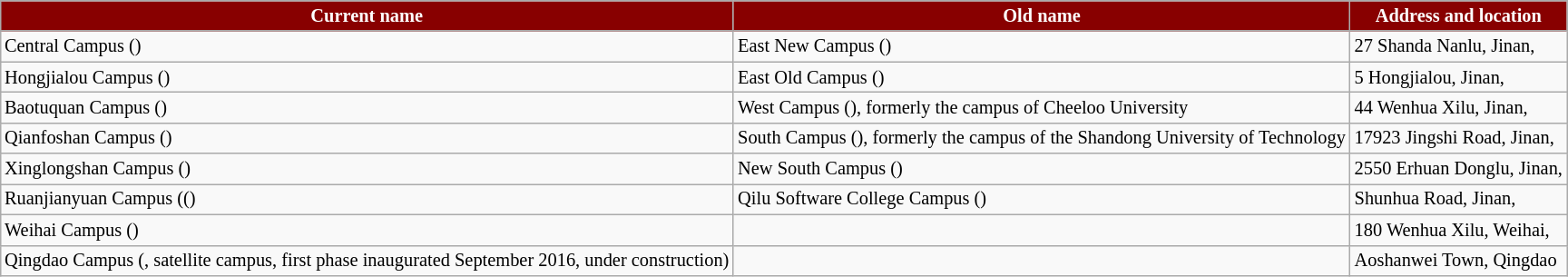<table class="wikitable" style="font-size:85%; text-align:left; margin-left:1em;">
<tr>
<th style="background:#880000;color:white;">Current name</th>
<th style="background:#880000;color:white;">Old name</th>
<th style="background:#880000;color:white;">Address and location</th>
</tr>
<tr>
<td>Central Campus ()</td>
<td>East New Campus ()</td>
<td>27 Shanda Nanlu, Jinan, </td>
</tr>
<tr>
<td>Hongjialou Campus ()</td>
<td>East Old Campus ()</td>
<td>5 Hongjialou, Jinan, </td>
</tr>
<tr>
<td>Baotuquan Campus ()</td>
<td>West Campus (), formerly the campus of Cheeloo University</td>
<td>44 Wenhua Xilu, Jinan, </td>
</tr>
<tr>
<td>Qianfoshan Campus ()</td>
<td>South Campus (), formerly the campus of the Shandong University of Technology</td>
<td>17923 Jingshi Road, Jinan, </td>
</tr>
<tr>
<td>Xinglongshan Campus ()</td>
<td>New South Campus ()</td>
<td>2550 Erhuan Donglu, Jinan, </td>
</tr>
<tr>
<td>Ruanjianyuan Campus (()</td>
<td>Qilu Software College Campus ()</td>
<td>Shunhua Road, Jinan, </td>
</tr>
<tr>
<td>Weihai Campus ()</td>
<td></td>
<td>180 Wenhua Xilu, Weihai, </td>
</tr>
<tr>
<td>Qingdao Campus (, satellite campus, first phase inaugurated September 2016, under construction)</td>
<td></td>
<td>Aoshanwei Town, Qingdao</td>
</tr>
</table>
